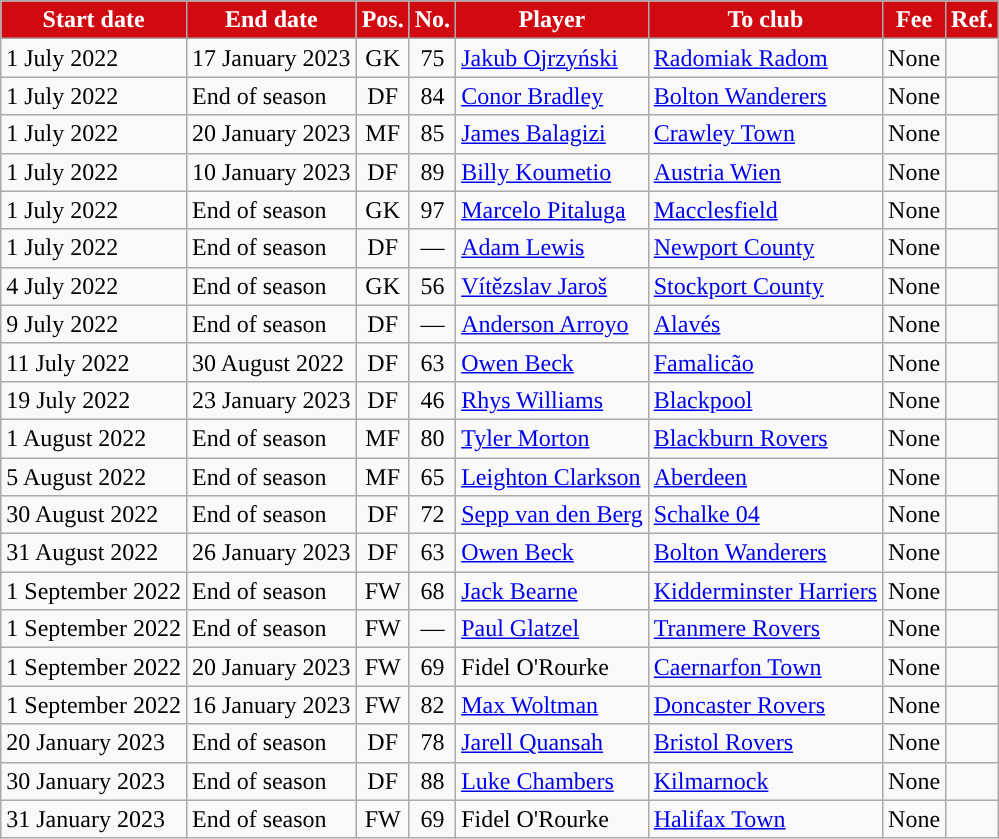<table class="wikitable plainrowheaders sortable">
<tr>
<th style="background:#D10A11; color:#ffffff; ">Start date</th>
<th style="background:#D10A11; color:#ffffff; ">End date</th>
<th style="background:#D10A11; color:#ffffff; ">Pos.</th>
<th style="background:#D10A11; color:#ffffff; ">No.</th>
<th style="background:#D10A11; color:#ffffff; ">Player</th>
<th style="background:#D10A11; color:#ffffff; ">To club</th>
<th style="background:#D10A11; color:#ffffff; ">Fee</th>
<th style="background:#D10A11; color:#ffffff; ">Ref.</th>
</tr>
<tr>
<td>1 July 2022</td>
<td>17 January 2023</td>
<td style="text-align:center;">GK</td>
<td style="text-align:center;">75</td>
<td style="text-align:left;"> <a href='#'>Jakub Ojrzyński</a></td>
<td style="text-align:left;"> <a href='#'>Radomiak Radom</a></td>
<td>None</td>
<td></td>
</tr>
<tr>
<td>1 July 2022</td>
<td>End of season</td>
<td style="text-align:center;">DF</td>
<td style="text-align:center;">84</td>
<td style="text-align:left;"> <a href='#'>Conor Bradley</a></td>
<td style="text-align:left;"> <a href='#'>Bolton Wanderers</a></td>
<td>None</td>
<td></td>
</tr>
<tr>
<td>1 July 2022</td>
<td>20 January 2023</td>
<td style="text-align:center;">MF</td>
<td style="text-align:center;">85</td>
<td style="text-align:left;"> <a href='#'>James Balagizi</a></td>
<td style="text-align:left;"> <a href='#'>Crawley Town</a></td>
<td>None</td>
<td></td>
</tr>
<tr>
<td>1 July 2022</td>
<td>10 January 2023</td>
<td style="text-align:center;">DF</td>
<td style="text-align:center;">89</td>
<td style="text-align:left;"> <a href='#'>Billy Koumetio</a></td>
<td style="text-align:left;"> <a href='#'>Austria Wien</a></td>
<td>None</td>
<td></td>
</tr>
<tr>
<td>1 July 2022</td>
<td>End of season</td>
<td style="text-align:center;">GK</td>
<td style="text-align:center;">97</td>
<td style="text-align:left;"> <a href='#'>Marcelo Pitaluga</a></td>
<td style="text-align:left;"> <a href='#'>Macclesfield</a></td>
<td>None</td>
<td></td>
</tr>
<tr>
<td>1 July 2022</td>
<td>End of season</td>
<td style="text-align:center;">DF</td>
<td style="text-align:center;">—</td>
<td style="text-align:left;"> <a href='#'>Adam Lewis</a></td>
<td style="text-align:left;"> <a href='#'>Newport County</a></td>
<td>None</td>
<td></td>
</tr>
<tr>
<td>4 July 2022</td>
<td>End of season</td>
<td style="text-align:center;">GK</td>
<td style="text-align:center;">56</td>
<td style="text-align:left;"> <a href='#'>Vítězslav Jaroš</a></td>
<td style="text-align:left;"> <a href='#'>Stockport County</a></td>
<td>None</td>
<td></td>
</tr>
<tr>
<td>9 July 2022</td>
<td>End of season</td>
<td style="text-align:center;">DF</td>
<td style="text-align:center;">—</td>
<td style="text-align:left;"> <a href='#'>Anderson Arroyo</a></td>
<td style="text-align:left;"> <a href='#'>Alavés</a></td>
<td>None</td>
<td></td>
</tr>
<tr>
<td>11 July 2022</td>
<td>30 August 2022</td>
<td style="text-align:center;">DF</td>
<td style="text-align:center;">63</td>
<td style="text-align:left;"> <a href='#'>Owen Beck</a></td>
<td style="text-align:left;"> <a href='#'>Famalicão</a></td>
<td>None</td>
<td></td>
</tr>
<tr>
<td>19 July 2022</td>
<td>23 January 2023</td>
<td style="text-align:center;">DF</td>
<td style="text-align:center;">46</td>
<td style="text-align:left;"> <a href='#'>Rhys Williams</a></td>
<td style="text-align:left;"> <a href='#'>Blackpool</a></td>
<td>None</td>
<td></td>
</tr>
<tr>
<td>1 August 2022</td>
<td>End of season</td>
<td style="text-align:center;">MF</td>
<td style="text-align:center;">80</td>
<td style="text-align:left;"> <a href='#'>Tyler Morton</a></td>
<td style="text-align:left;"> <a href='#'>Blackburn Rovers</a></td>
<td>None</td>
<td></td>
</tr>
<tr>
<td>5 August 2022</td>
<td>End of season</td>
<td style="text-align:center;">MF</td>
<td style="text-align:center;">65</td>
<td style="text-align:left;"> <a href='#'>Leighton Clarkson</a></td>
<td style="text-align:left;"> <a href='#'>Aberdeen</a></td>
<td>None</td>
<td></td>
</tr>
<tr>
<td>30 August 2022</td>
<td>End of season</td>
<td style="text-align:center;">DF</td>
<td style="text-align:center;">72</td>
<td style="text-align:left;"> <a href='#'>Sepp van den Berg</a></td>
<td style="text-align:left;"> <a href='#'>Schalke 04</a></td>
<td>None</td>
<td></td>
</tr>
<tr>
<td>31 August 2022</td>
<td>26 January 2023</td>
<td style="text-align:center;">DF</td>
<td style="text-align:center;">63</td>
<td style="text-align:left;"> <a href='#'>Owen Beck</a></td>
<td style="text-align:left;"> <a href='#'>Bolton Wanderers</a></td>
<td>None</td>
<td></td>
</tr>
<tr>
<td>1 September 2022</td>
<td>End of season</td>
<td style="text-align:center;">FW</td>
<td style="text-align:center;">68</td>
<td style="text-align:left;"> <a href='#'>Jack Bearne</a></td>
<td style="text-align:left;"> <a href='#'>Kidderminster Harriers</a></td>
<td>None</td>
<td></td>
</tr>
<tr>
<td>1 September 2022</td>
<td>End of season</td>
<td style="text-align:center;">FW</td>
<td style="text-align:center;">—</td>
<td style="text-align:left;"> <a href='#'>Paul Glatzel</a></td>
<td style="text-align:left;"> <a href='#'>Tranmere Rovers</a></td>
<td>None</td>
<td></td>
</tr>
<tr>
<td>1 September 2022</td>
<td>20 January 2023</td>
<td style="text-align:center;">FW</td>
<td style="text-align:center;">69</td>
<td style="text-align:left;"> Fidel O'Rourke</td>
<td style="text-align:left;"> <a href='#'>Caernarfon Town</a></td>
<td>None</td>
<td></td>
</tr>
<tr>
<td>1 September 2022</td>
<td>16 January 2023</td>
<td style="text-align:center;">FW</td>
<td style="text-align:center;">82</td>
<td style="text-align:left;"> <a href='#'>Max Woltman</a></td>
<td style="text-align:left;"> <a href='#'>Doncaster Rovers</a></td>
<td>None</td>
<td></td>
</tr>
<tr>
<td>20 January 2023</td>
<td>End of season</td>
<td style="text-align:center;">DF</td>
<td style="text-align:center;">78</td>
<td style="text-align:left;"> <a href='#'>Jarell Quansah</a></td>
<td style="text-align:left;"> <a href='#'>Bristol Rovers</a></td>
<td>None</td>
<td></td>
</tr>
<tr>
<td>30 January 2023</td>
<td>End of season</td>
<td style="text-align:center;">DF</td>
<td style="text-align:center;">88</td>
<td style="text-align:left;"> <a href='#'>Luke Chambers</a></td>
<td style="text-align:left;"> <a href='#'>Kilmarnock</a></td>
<td>None</td>
<td></td>
</tr>
<tr>
<td>31 January 2023</td>
<td>End of season</td>
<td style="text-align:center;">FW</td>
<td style="text-align:center;">69</td>
<td style="text-align:left;"> Fidel O'Rourke</td>
<td style="text-align:left;"> <a href='#'>Halifax Town</a></td>
<td>None</td>
<td></td>
</tr>
</table>
